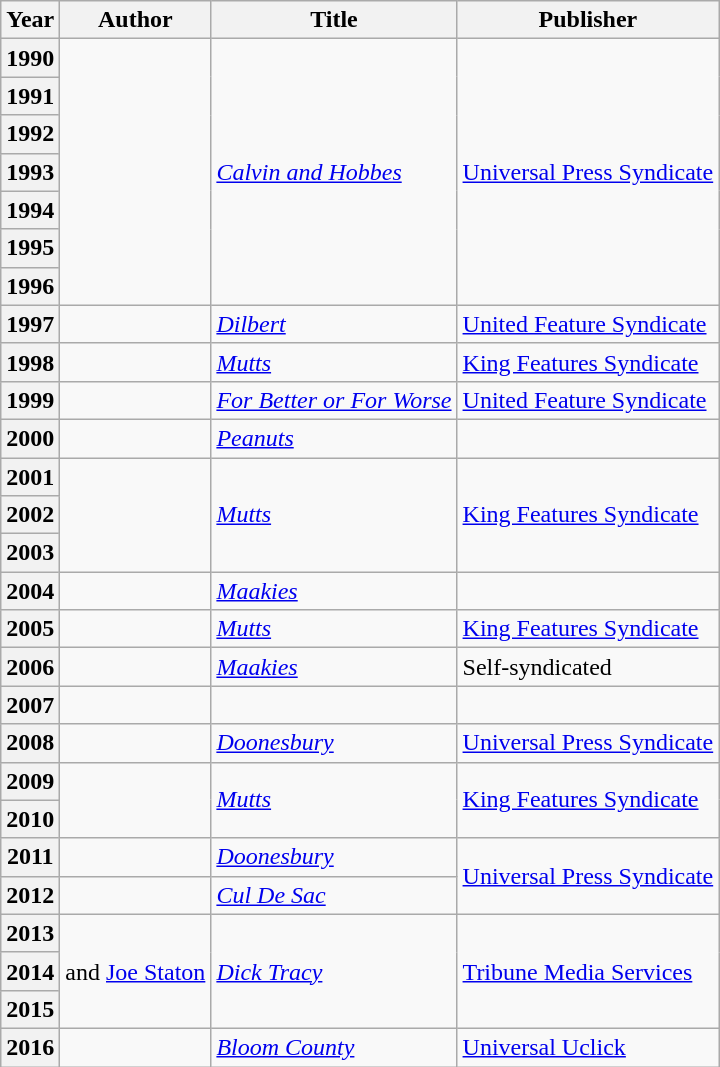<table class="wikitable">
<tr>
<th>Year</th>
<th>Author</th>
<th>Title</th>
<th>Publisher</th>
</tr>
<tr>
<th>1990</th>
<td rowspan="7"></td>
<td rowspan="7"><em><a href='#'>Calvin and Hobbes</a></em></td>
<td rowspan="7"><a href='#'>Universal Press Syndicate</a></td>
</tr>
<tr>
<th>1991</th>
</tr>
<tr>
<th>1992</th>
</tr>
<tr>
<th>1993</th>
</tr>
<tr>
<th>1994</th>
</tr>
<tr>
<th>1995</th>
</tr>
<tr>
<th>1996</th>
</tr>
<tr>
<th>1997</th>
<td></td>
<td><em><a href='#'>Dilbert</a></em></td>
<td><a href='#'>United Feature Syndicate</a></td>
</tr>
<tr>
<th>1998</th>
<td></td>
<td><em><a href='#'>Mutts</a></em></td>
<td><a href='#'>King Features Syndicate</a></td>
</tr>
<tr>
<th>1999</th>
<td></td>
<td><em><a href='#'>For Better or For Worse</a></em></td>
<td><a href='#'>United Feature Syndicate</a></td>
</tr>
<tr>
<th>2000</th>
<td></td>
<td><em><a href='#'>Peanuts</a></em></td>
<td></td>
</tr>
<tr>
<th>2001</th>
<td rowspan="3"></td>
<td rowspan="3"><em><a href='#'>Mutts</a></em></td>
<td rowspan="3"><a href='#'>King Features Syndicate</a></td>
</tr>
<tr>
<th>2002</th>
</tr>
<tr>
<th>2003</th>
</tr>
<tr>
<th>2004</th>
<td></td>
<td><em><a href='#'>Maakies</a></em></td>
<td></td>
</tr>
<tr>
<th>2005</th>
<td></td>
<td><em><a href='#'>Mutts</a></em></td>
<td><a href='#'>King Features Syndicate</a></td>
</tr>
<tr>
<th>2006</th>
<td></td>
<td><em><a href='#'>Maakies</a></em></td>
<td>Self-syndicated</td>
</tr>
<tr>
<th>2007</th>
<td></td>
<td><em></em></td>
<td></td>
</tr>
<tr>
<th>2008</th>
<td></td>
<td><em><a href='#'>Doonesbury</a></em></td>
<td><a href='#'>Universal Press Syndicate</a></td>
</tr>
<tr>
<th>2009</th>
<td rowspan="2"></td>
<td rowspan="2"><em><a href='#'>Mutts</a></em></td>
<td rowspan="2"><a href='#'>King Features Syndicate</a></td>
</tr>
<tr>
<th>2010</th>
</tr>
<tr>
<th>2011</th>
<td></td>
<td><em><a href='#'>Doonesbury</a></em></td>
<td rowspan="2"><a href='#'>Universal Press Syndicate</a></td>
</tr>
<tr>
<th>2012</th>
<td></td>
<td><em><a href='#'>Cul De Sac</a></em></td>
</tr>
<tr>
<th>2013</th>
<td rowspan="3"> and <a href='#'>Joe Staton</a></td>
<td rowspan="3"><em><a href='#'>Dick Tracy</a></em></td>
<td rowspan="3"><a href='#'>Tribune Media Services</a></td>
</tr>
<tr>
<th>2014</th>
</tr>
<tr>
<th>2015</th>
</tr>
<tr>
<th>2016</th>
<td></td>
<td><em><a href='#'>Bloom County</a></em></td>
<td><a href='#'>Universal Uclick</a></td>
</tr>
</table>
